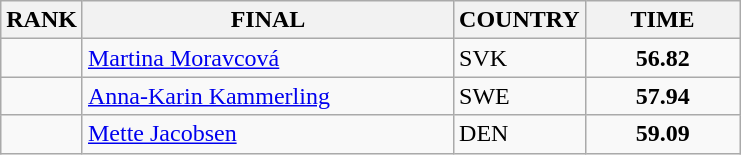<table class="wikitable">
<tr>
<th>RANK</th>
<th align="left" style="width: 15em">FINAL</th>
<th>COUNTRY</th>
<th style="width: 6em">TIME</th>
</tr>
<tr>
<td align="center"></td>
<td><a href='#'>Martina Moravcová</a></td>
<td> SVK</td>
<td align="center"><strong>56.82</strong></td>
</tr>
<tr>
<td align="center"></td>
<td><a href='#'>Anna-Karin Kammerling</a></td>
<td> SWE</td>
<td align="center"><strong>57.94</strong></td>
</tr>
<tr>
<td align="center"></td>
<td><a href='#'>Mette Jacobsen</a></td>
<td> DEN</td>
<td align="center"><strong>59.09</strong></td>
</tr>
</table>
